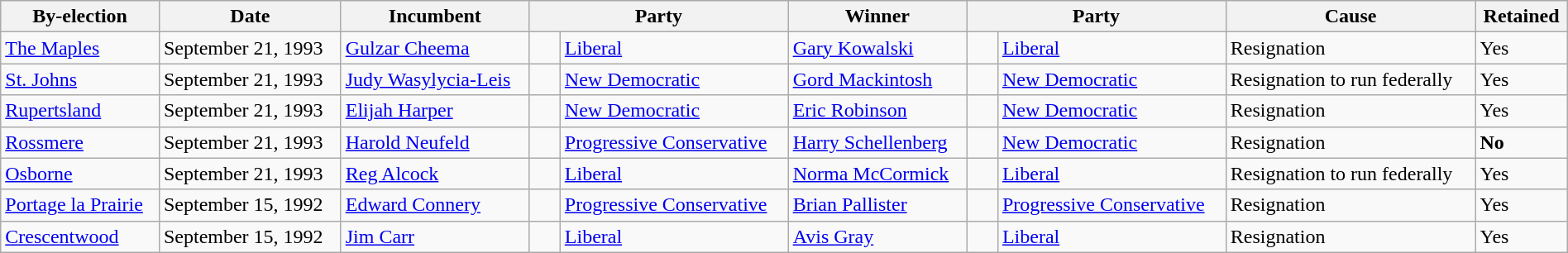<table class="wikitable" style="width:100%">
<tr>
<th>By-election</th>
<th>Date</th>
<th>Incumbent</th>
<th colspan="2">Party</th>
<th>Winner</th>
<th colspan="2">Party</th>
<th>Cause</th>
<th>Retained</th>
</tr>
<tr>
<td><a href='#'>The Maples</a></td>
<td>September 21, 1993</td>
<td><a href='#'>Gulzar Cheema</a></td>
<td>    </td>
<td><a href='#'>Liberal</a></td>
<td><a href='#'>Gary Kowalski</a></td>
<td>    </td>
<td><a href='#'>Liberal</a></td>
<td>Resignation</td>
<td>Yes</td>
</tr>
<tr>
<td><a href='#'>St. Johns</a></td>
<td>September 21, 1993</td>
<td><a href='#'>Judy Wasylycia-Leis</a></td>
<td>    </td>
<td><a href='#'>New Democratic</a></td>
<td><a href='#'>Gord Mackintosh</a></td>
<td>    </td>
<td><a href='#'>New Democratic</a></td>
<td>Resignation to run federally</td>
<td>Yes</td>
</tr>
<tr>
<td><a href='#'>Rupertsland</a></td>
<td>September 21, 1993</td>
<td><a href='#'>Elijah Harper</a></td>
<td>    </td>
<td><a href='#'>New Democratic</a></td>
<td><a href='#'>Eric Robinson</a></td>
<td>    </td>
<td><a href='#'>New Democratic</a></td>
<td>Resignation</td>
<td>Yes</td>
</tr>
<tr>
<td><a href='#'>Rossmere</a></td>
<td>September 21, 1993</td>
<td><a href='#'>Harold Neufeld</a></td>
<td>    </td>
<td><a href='#'>Progressive Conservative</a></td>
<td><a href='#'>Harry Schellenberg</a></td>
<td>    </td>
<td><a href='#'>New Democratic</a></td>
<td>Resignation</td>
<td><strong>No</strong></td>
</tr>
<tr>
<td><a href='#'>Osborne</a></td>
<td>September 21, 1993</td>
<td><a href='#'>Reg Alcock</a></td>
<td>    </td>
<td><a href='#'>Liberal</a></td>
<td><a href='#'>Norma McCormick</a></td>
<td>    </td>
<td><a href='#'>Liberal</a></td>
<td>Resignation to run federally</td>
<td>Yes</td>
</tr>
<tr>
<td><a href='#'>Portage la Prairie</a></td>
<td>September 15, 1992</td>
<td><a href='#'>Edward Connery</a></td>
<td>    </td>
<td><a href='#'>Progressive Conservative</a></td>
<td><a href='#'>Brian Pallister</a></td>
<td>    </td>
<td><a href='#'>Progressive Conservative</a></td>
<td>Resignation</td>
<td>Yes</td>
</tr>
<tr>
<td><a href='#'>Crescentwood</a></td>
<td>September 15, 1992</td>
<td><a href='#'>Jim Carr</a></td>
<td>    </td>
<td><a href='#'>Liberal</a></td>
<td><a href='#'>Avis Gray</a></td>
<td>    </td>
<td><a href='#'>Liberal</a></td>
<td>Resignation</td>
<td>Yes</td>
</tr>
</table>
